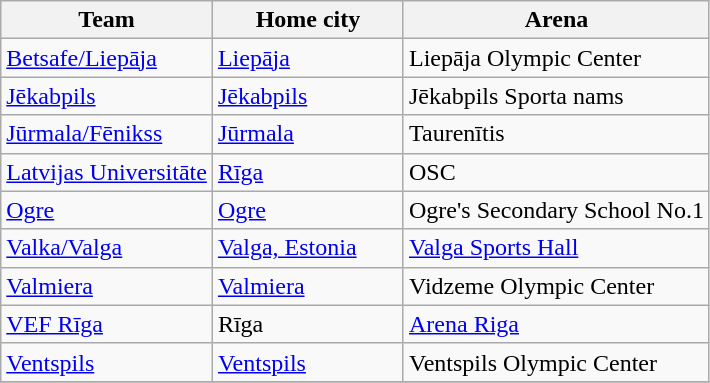<table class="wikitable sortable">
<tr>
<th>Team</th>
<th width=120>Home city</th>
<th>Arena</th>
</tr>
<tr>
<td><a href='#'>Betsafe/Liepāja</a></td>
<td><a href='#'>Liepāja</a></td>
<td>Liepāja Olympic Center</td>
</tr>
<tr>
<td><a href='#'>Jēkabpils</a></td>
<td><a href='#'>Jēkabpils</a></td>
<td>Jēkabpils Sporta nams</td>
</tr>
<tr>
<td><a href='#'>Jūrmala/Fēnikss</a></td>
<td><a href='#'>Jūrmala</a></td>
<td>Taurenītis</td>
</tr>
<tr>
<td><a href='#'>Latvijas Universitāte</a></td>
<td><a href='#'>Rīga</a></td>
<td>OSC</td>
</tr>
<tr>
<td><a href='#'>Ogre</a></td>
<td><a href='#'>Ogre</a></td>
<td>Ogre's Secondary School No.1</td>
</tr>
<tr>
<td><a href='#'>Valka/Valga</a></td>
<td><a href='#'>Valga, Estonia</a></td>
<td><a href='#'>Valga Sports Hall</a></td>
</tr>
<tr>
<td><a href='#'>Valmiera</a></td>
<td><a href='#'>Valmiera</a></td>
<td>Vidzeme Olympic Center</td>
</tr>
<tr>
<td><a href='#'>VEF Rīga</a></td>
<td>Rīga</td>
<td><a href='#'>Arena Riga</a></td>
</tr>
<tr>
<td><a href='#'>Ventspils</a></td>
<td><a href='#'>Ventspils</a></td>
<td>Ventspils Olympic Center</td>
</tr>
<tr>
</tr>
</table>
